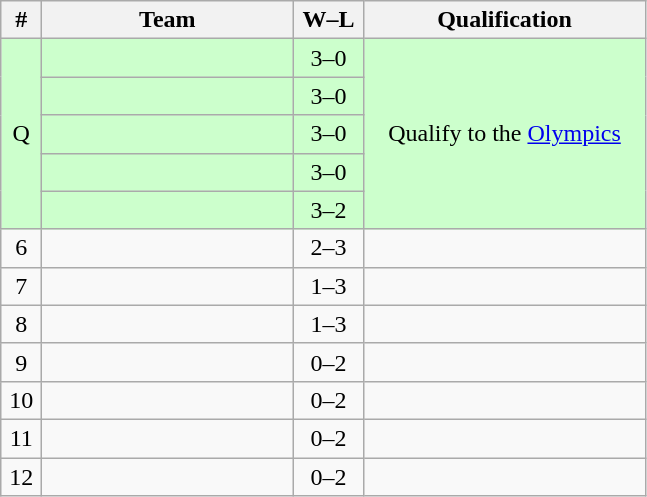<table class=wikitable style="text-align:center;">
<tr>
<th width=20px>#</th>
<th width=160px>Team</th>
<th width=40px>W–L</th>
<th width=180px>Qualification</th>
</tr>
<tr bgcolor=ccffcc>
<td rowspan=5>Q</td>
<td align=left></td>
<td>3–0</td>
<td rowspan=5>Qualify to the <a href='#'>Olympics</a></td>
</tr>
<tr bgcolor=ccffcc>
<td align=left></td>
<td>3–0</td>
</tr>
<tr bgcolor=ccffcc>
<td align=left></td>
<td>3–0</td>
</tr>
<tr bgcolor=ccffcc>
<td align=left></td>
<td>3–0</td>
</tr>
<tr bgcolor=ccffcc>
<td align=left></td>
<td>3–2</td>
</tr>
<tr>
<td>6</td>
<td align=left></td>
<td>2–3</td>
<td></td>
</tr>
<tr>
<td>7</td>
<td align=left></td>
<td>1–3</td>
<td></td>
</tr>
<tr>
<td>8</td>
<td align=left></td>
<td>1–3</td>
<td></td>
</tr>
<tr>
<td>9</td>
<td align=left></td>
<td>0–2</td>
<td></td>
</tr>
<tr>
<td>10</td>
<td align=left></td>
<td>0–2</td>
<td></td>
</tr>
<tr>
<td>11</td>
<td align=left></td>
<td>0–2</td>
<td></td>
</tr>
<tr>
<td>12</td>
<td align=left></td>
<td>0–2</td>
<td></td>
</tr>
</table>
